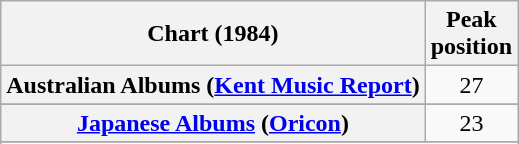<table class="wikitable sortable plainrowheaders" style="text-align:center">
<tr>
<th scope="col">Chart (1984)</th>
<th scope="col">Peak<br>position</th>
</tr>
<tr>
<th scope="row">Australian Albums (<a href='#'>Kent Music Report</a>)</th>
<td>27</td>
</tr>
<tr>
</tr>
<tr>
</tr>
<tr>
<th scope="row"><a href='#'>Japanese Albums</a> (<a href='#'>Oricon</a>)</th>
<td>23</td>
</tr>
<tr>
</tr>
<tr>
</tr>
<tr>
</tr>
<tr>
</tr>
</table>
